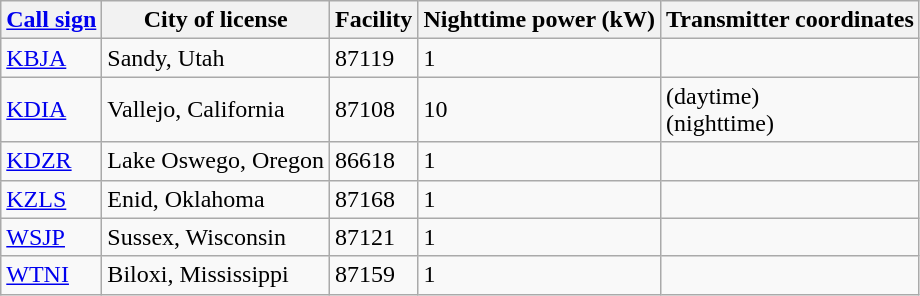<table class="wikitable sortable">
<tr>
<th><a href='#'>Call sign</a></th>
<th>City of license</th>
<th>Facility</th>
<th>Nighttime power (kW)</th>
<th>Transmitter coordinates</th>
</tr>
<tr>
<td><a href='#'>KBJA</a></td>
<td>Sandy, Utah</td>
<td>87119</td>
<td>1</td>
<td></td>
</tr>
<tr>
<td><a href='#'>KDIA</a></td>
<td>Vallejo, California</td>
<td>87108</td>
<td>10</td>
<td> (daytime)<br> (nighttime)</td>
</tr>
<tr>
<td><a href='#'>KDZR</a></td>
<td>Lake Oswego, Oregon</td>
<td>86618</td>
<td>1</td>
<td></td>
</tr>
<tr>
<td><a href='#'>KZLS</a></td>
<td>Enid, Oklahoma</td>
<td>87168</td>
<td>1</td>
<td></td>
</tr>
<tr>
<td><a href='#'>WSJP</a></td>
<td>Sussex, Wisconsin</td>
<td>87121</td>
<td>1</td>
<td></td>
</tr>
<tr>
<td><a href='#'>WTNI</a></td>
<td>Biloxi, Mississippi</td>
<td>87159</td>
<td>1</td>
<td></td>
</tr>
</table>
